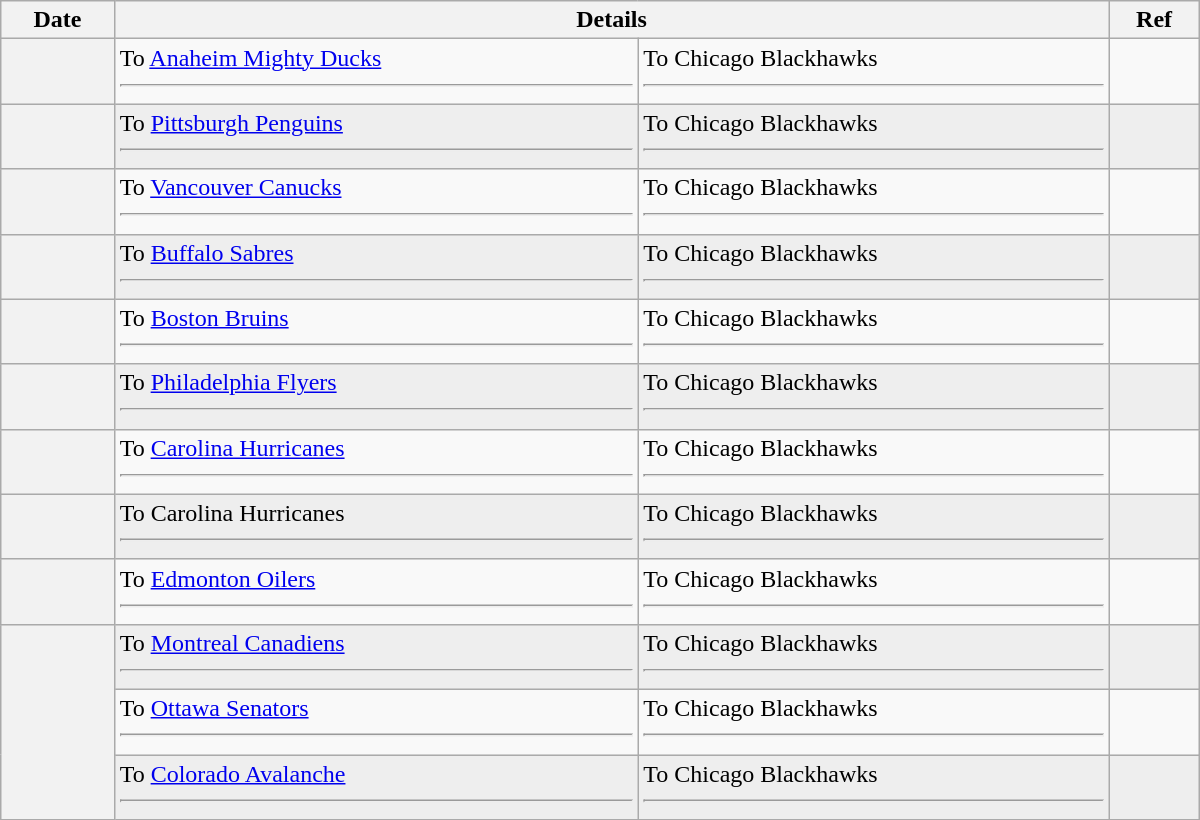<table class="wikitable plainrowheaders" style="width: 50em;">
<tr>
<th scope="col">Date</th>
<th scope="col" colspan="2">Details</th>
<th scope="col">Ref</th>
</tr>
<tr>
<th scope="row"></th>
<td valign="top">To <a href='#'>Anaheim Mighty Ducks</a> <hr></td>
<td valign="top">To Chicago Blackhawks <hr></td>
<td></td>
</tr>
<tr bgcolor="#eeeeee">
<th scope="row"></th>
<td valign="top">To <a href='#'>Pittsburgh Penguins</a> <hr></td>
<td valign="top">To Chicago Blackhawks <hr></td>
<td></td>
</tr>
<tr>
<th scope="row"></th>
<td valign="top">To <a href='#'>Vancouver Canucks</a> <hr></td>
<td valign="top">To Chicago Blackhawks <hr></td>
<td></td>
</tr>
<tr bgcolor="#eeeeee">
<th scope="row"></th>
<td valign="top">To <a href='#'>Buffalo Sabres</a> <hr></td>
<td valign="top">To Chicago Blackhawks <hr></td>
<td></td>
</tr>
<tr>
<th scope="row"></th>
<td valign="top">To <a href='#'>Boston Bruins</a> <hr></td>
<td valign="top">To Chicago Blackhawks <hr></td>
<td></td>
</tr>
<tr bgcolor="#eeeeee">
<th scope="row"></th>
<td valign="top">To <a href='#'>Philadelphia Flyers</a> <hr></td>
<td valign="top">To Chicago Blackhawks <hr></td>
<td></td>
</tr>
<tr>
<th scope="row"></th>
<td valign="top">To <a href='#'>Carolina Hurricanes</a> <hr></td>
<td valign="top">To Chicago Blackhawks <hr></td>
<td></td>
</tr>
<tr bgcolor="#eeeeee">
<th scope="row"></th>
<td valign="top">To Carolina Hurricanes <hr></td>
<td valign="top">To Chicago Blackhawks <hr></td>
<td></td>
</tr>
<tr>
<th scope="row"></th>
<td valign="top">To <a href='#'>Edmonton Oilers</a> <hr></td>
<td valign="top">To Chicago Blackhawks <hr></td>
<td></td>
</tr>
<tr bgcolor="#eeeeee">
<th scope="row" rowspan=3></th>
<td valign="top">To <a href='#'>Montreal Canadiens</a> <hr></td>
<td valign="top">To Chicago Blackhawks <hr></td>
<td></td>
</tr>
<tr>
<td valign="top">To <a href='#'>Ottawa Senators</a> <hr></td>
<td valign="top">To Chicago Blackhawks <hr></td>
<td></td>
</tr>
<tr bgcolor="#eeeeee">
<td valign="top">To <a href='#'>Colorado Avalanche</a> <hr></td>
<td valign="top">To Chicago Blackhawks <hr></td>
<td></td>
</tr>
</table>
